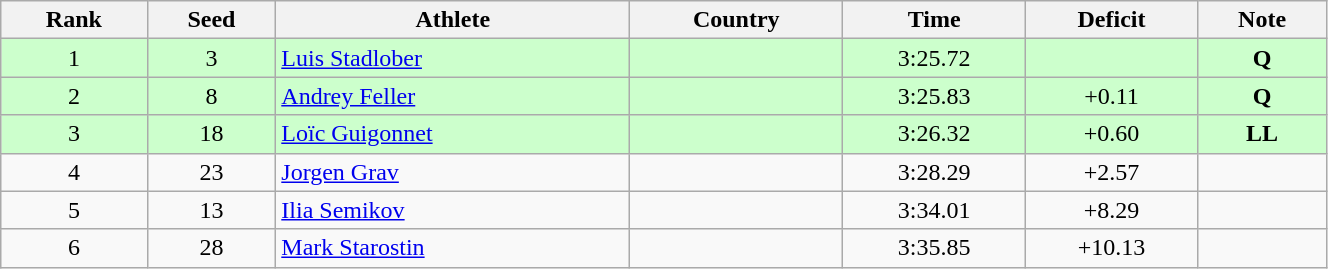<table class="wikitable sortable" style="text-align:center" width=70%>
<tr>
<th>Rank</th>
<th>Seed</th>
<th>Athlete</th>
<th>Country</th>
<th>Time</th>
<th>Deficit</th>
<th>Note</th>
</tr>
<tr bgcolor=ccffcc>
<td>1</td>
<td>3</td>
<td align=left><a href='#'>Luis Stadlober</a></td>
<td align=left></td>
<td>3:25.72</td>
<td></td>
<td><strong>Q</strong></td>
</tr>
<tr bgcolor=ccffcc>
<td>2</td>
<td>8</td>
<td align=left><a href='#'>Andrey Feller</a></td>
<td align=left></td>
<td>3:25.83</td>
<td>+0.11</td>
<td><strong>Q</strong></td>
</tr>
<tr bgcolor=ccffcc>
<td>3</td>
<td>18</td>
<td align=left><a href='#'>Loïc Guigonnet</a></td>
<td align=left></td>
<td>3:26.32</td>
<td>+0.60</td>
<td><strong>LL</strong></td>
</tr>
<tr>
<td>4</td>
<td>23</td>
<td align=left><a href='#'>Jorgen Grav</a></td>
<td align=left></td>
<td>3:28.29</td>
<td>+2.57</td>
<td></td>
</tr>
<tr>
<td>5</td>
<td>13</td>
<td align=left><a href='#'>Ilia Semikov</a></td>
<td align=left></td>
<td>3:34.01</td>
<td>+8.29</td>
<td></td>
</tr>
<tr>
<td>6</td>
<td>28</td>
<td align=left><a href='#'>Mark Starostin</a></td>
<td align=left></td>
<td>3:35.85</td>
<td>+10.13</td>
<td></td>
</tr>
</table>
